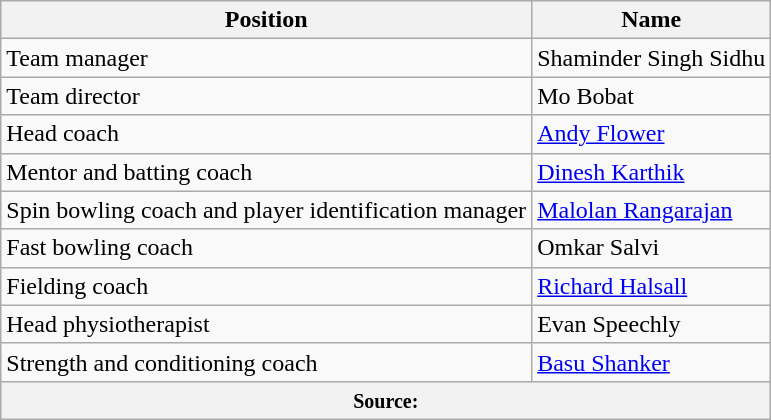<table class="wikitable">
<tr>
<th>Position</th>
<th>Name</th>
</tr>
<tr>
<td>Team manager</td>
<td>Shaminder Singh Sidhu</td>
</tr>
<tr>
<td>Team director</td>
<td>Mo Bobat</td>
</tr>
<tr>
<td>Head coach</td>
<td><a href='#'>Andy Flower</a></td>
</tr>
<tr>
<td>Mentor and batting coach</td>
<td><a href='#'>Dinesh Karthik</a></td>
</tr>
<tr>
<td>Spin bowling coach and player identification manager</td>
<td><a href='#'>Malolan Rangarajan</a></td>
</tr>
<tr>
<td>Fast bowling coach</td>
<td>Omkar Salvi</td>
</tr>
<tr>
<td>Fielding coach</td>
<td><a href='#'>Richard Halsall</a></td>
</tr>
<tr>
<td>Head physiotherapist</td>
<td>Evan Speechly</td>
</tr>
<tr>
<td>Strength and conditioning coach</td>
<td><a href='#'>Basu Shanker</a></td>
</tr>
<tr>
<th colspan="2" style="text-align: center;"><small>Source: </small></th>
</tr>
</table>
